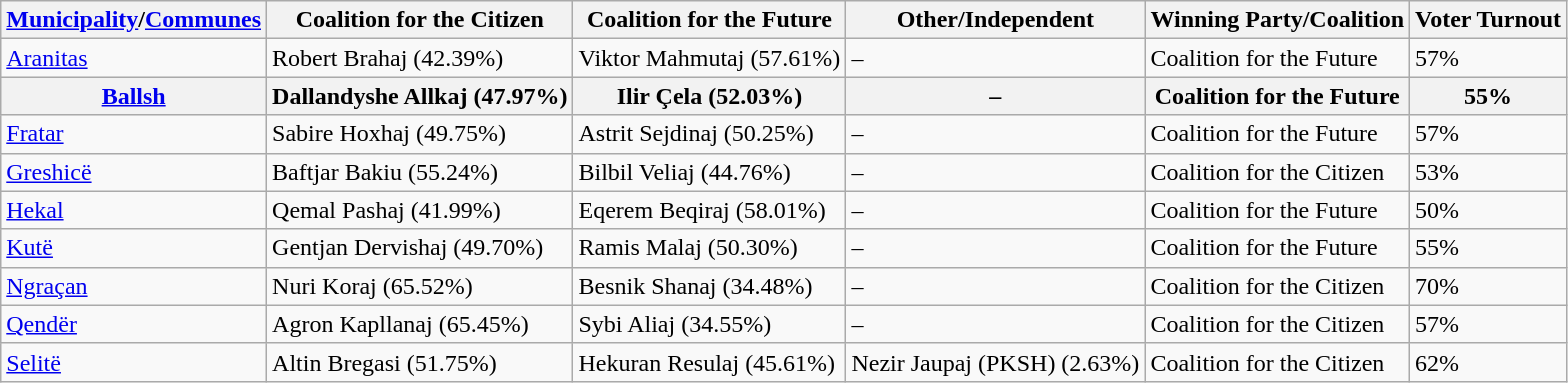<table class="wikitable">
<tr>
<th><a href='#'>Municipality</a>/<a href='#'>Communes</a></th>
<th>Coalition for the Citizen</th>
<th>Coalition for the Future</th>
<th>Other/Independent</th>
<th>Winning Party/Coalition</th>
<th>Voter Turnout</th>
</tr>
<tr>
<td><a href='#'>Aranitas</a></td>
<td>Robert Brahaj (42.39%)</td>
<td>Viktor Mahmutaj (57.61%)</td>
<td>–</td>
<td>Coalition for the Future</td>
<td>57%</td>
</tr>
<tr>
<th><a href='#'>Ballsh</a></th>
<th>Dallandyshe Allkaj (47.97%)</th>
<th>Ilir Çela (52.03%)</th>
<th>–</th>
<th>Coalition for the Future</th>
<th>55%</th>
</tr>
<tr>
<td><a href='#'>Fratar</a></td>
<td>Sabire Hoxhaj (49.75%)</td>
<td>Astrit Sejdinaj (50.25%)</td>
<td>–</td>
<td>Coalition for the Future</td>
<td>57%</td>
</tr>
<tr>
<td><a href='#'>Greshicë</a></td>
<td>Baftjar Bakiu (55.24%)</td>
<td>Bilbil Veliaj (44.76%)</td>
<td>–</td>
<td>Coalition for the Citizen</td>
<td>53%</td>
</tr>
<tr>
<td><a href='#'>Hekal</a></td>
<td>Qemal Pashaj (41.99%)</td>
<td>Eqerem Beqiraj (58.01%)</td>
<td>–</td>
<td>Coalition for the Future</td>
<td>50%</td>
</tr>
<tr>
<td><a href='#'>Kutë</a></td>
<td>Gentjan Dervishaj (49.70%)</td>
<td>Ramis Malaj (50.30%)</td>
<td>–</td>
<td>Coalition for the Future</td>
<td>55%</td>
</tr>
<tr>
<td><a href='#'>Ngraçan</a></td>
<td>Nuri Koraj (65.52%)</td>
<td>Besnik Shanaj (34.48%)</td>
<td>–</td>
<td>Coalition for the Citizen</td>
<td>70%</td>
</tr>
<tr>
<td><a href='#'>Qendër</a></td>
<td>Agron Kapllanaj (65.45%)</td>
<td>Sybi Aliaj (34.55%)</td>
<td>–</td>
<td>Coalition for the Citizen</td>
<td>57%</td>
</tr>
<tr>
<td><a href='#'>Selitë</a></td>
<td>Altin Bregasi (51.75%)</td>
<td>Hekuran Resulaj (45.61%)</td>
<td>Nezir Jaupaj (PKSH) (2.63%)</td>
<td>Coalition for the Citizen</td>
<td>62%</td>
</tr>
</table>
